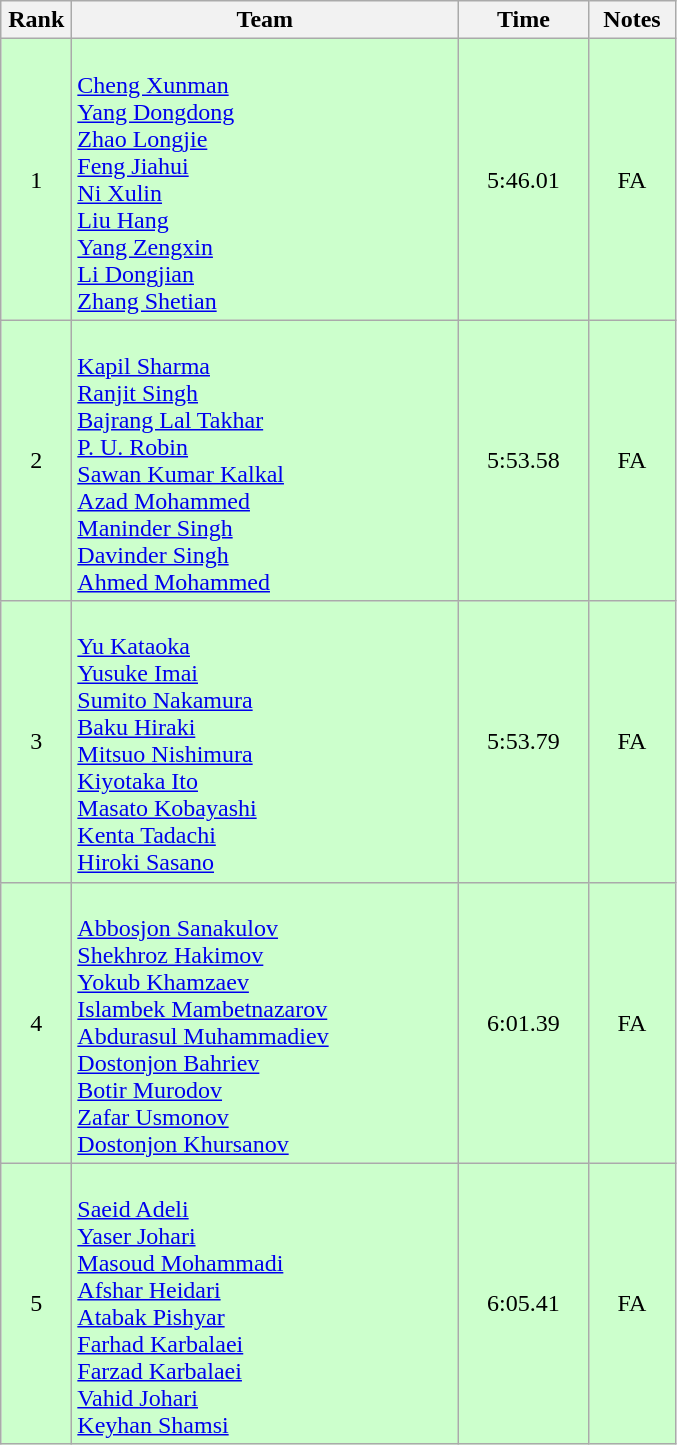<table class=wikitable style="text-align:center">
<tr>
<th width=40>Rank</th>
<th width=250>Team</th>
<th width=80>Time</th>
<th width=50>Notes</th>
</tr>
<tr bgcolor="ccffcc">
<td>1</td>
<td align=left><br><a href='#'>Cheng Xunman</a><br><a href='#'>Yang Dongdong</a><br><a href='#'>Zhao Longjie</a><br><a href='#'>Feng Jiahui</a><br><a href='#'>Ni Xulin</a><br><a href='#'>Liu Hang</a><br><a href='#'>Yang Zengxin</a><br><a href='#'>Li Dongjian</a><br><a href='#'>Zhang Shetian</a></td>
<td>5:46.01</td>
<td>FA</td>
</tr>
<tr bgcolor="ccffcc">
<td>2</td>
<td align=left><br><a href='#'>Kapil Sharma</a><br><a href='#'>Ranjit Singh</a><br><a href='#'>Bajrang Lal Takhar</a><br><a href='#'>P. U. Robin</a><br><a href='#'>Sawan Kumar Kalkal</a><br><a href='#'>Azad Mohammed</a><br><a href='#'>Maninder Singh</a><br><a href='#'>Davinder Singh</a><br><a href='#'>Ahmed Mohammed</a></td>
<td>5:53.58</td>
<td>FA</td>
</tr>
<tr bgcolor="ccffcc">
<td>3</td>
<td align=left><br><a href='#'>Yu Kataoka</a><br><a href='#'>Yusuke Imai</a><br><a href='#'>Sumito Nakamura</a><br><a href='#'>Baku Hiraki</a><br><a href='#'>Mitsuo Nishimura</a><br><a href='#'>Kiyotaka Ito</a><br><a href='#'>Masato Kobayashi</a><br><a href='#'>Kenta Tadachi</a><br><a href='#'>Hiroki Sasano</a></td>
<td>5:53.79</td>
<td>FA</td>
</tr>
<tr bgcolor="ccffcc">
<td>4</td>
<td align=left><br><a href='#'>Abbosjon Sanakulov</a><br><a href='#'>Shekhroz Hakimov</a><br><a href='#'>Yokub Khamzaev</a><br><a href='#'>Islambek Mambetnazarov</a><br><a href='#'>Abdurasul Muhammadiev</a><br><a href='#'>Dostonjon Bahriev</a><br><a href='#'>Botir Murodov</a><br><a href='#'>Zafar Usmonov</a><br><a href='#'>Dostonjon Khursanov</a></td>
<td>6:01.39</td>
<td>FA</td>
</tr>
<tr bgcolor="ccffcc">
<td>5</td>
<td align=left><br><a href='#'>Saeid Adeli</a><br><a href='#'>Yaser Johari</a><br><a href='#'>Masoud Mohammadi</a><br><a href='#'>Afshar Heidari</a><br><a href='#'>Atabak Pishyar</a><br><a href='#'>Farhad Karbalaei</a><br><a href='#'>Farzad Karbalaei</a><br><a href='#'>Vahid Johari</a><br><a href='#'>Keyhan Shamsi</a></td>
<td>6:05.41</td>
<td>FA</td>
</tr>
</table>
